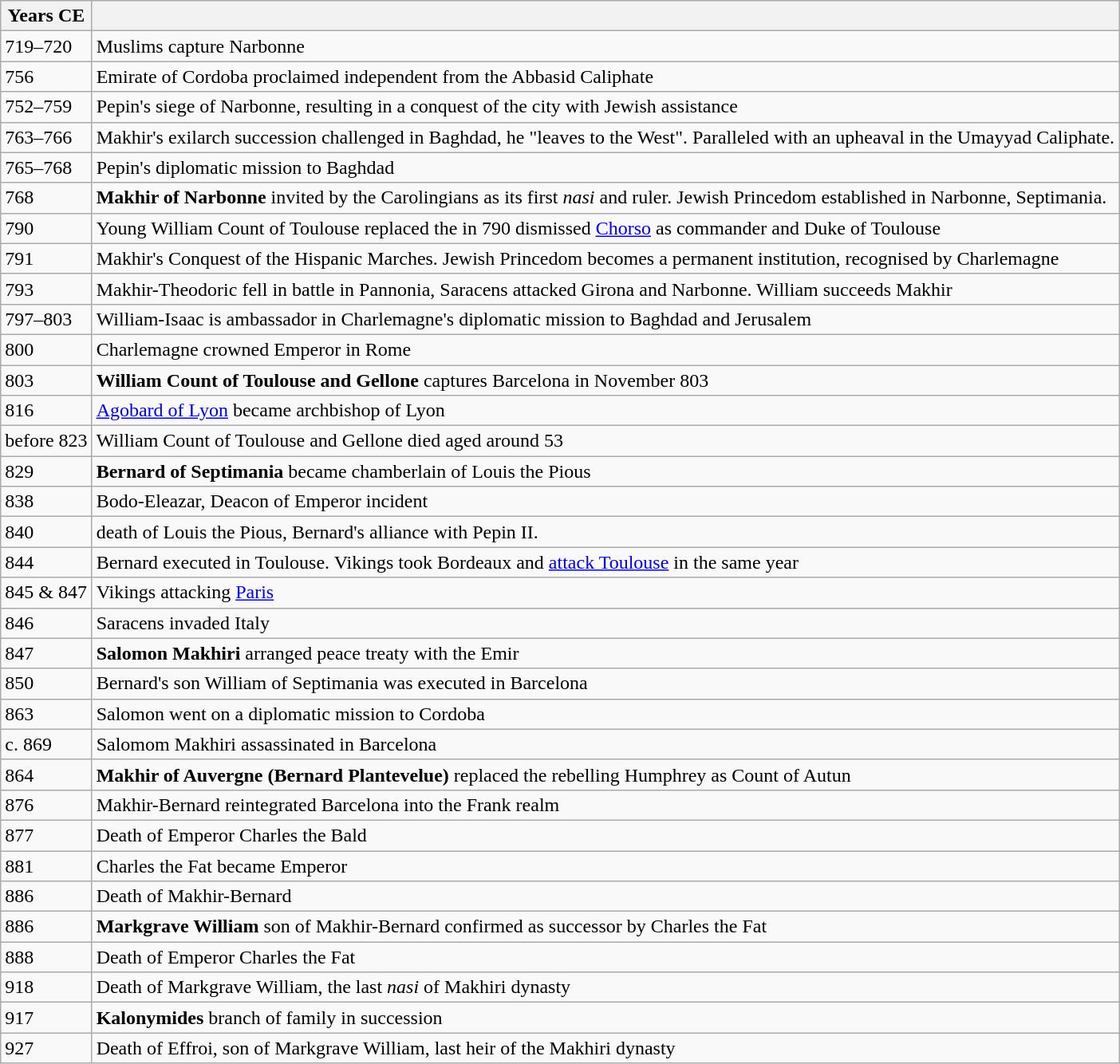<table class="wikitable">
<tr>
<th>Years CE</th>
<th></th>
</tr>
<tr>
<td>719–720</td>
<td>Muslims capture Narbonne</td>
</tr>
<tr>
<td>756</td>
<td>Emirate of Cordoba proclaimed independent from the Abbasid Caliphate</td>
</tr>
<tr>
<td>752–759</td>
<td>Pepin's siege of Narbonne, resulting in a conquest of the city with Jewish assistance</td>
</tr>
<tr>
<td>763–766</td>
<td>Makhir's exilarch succession challenged in Baghdad, he "leaves to the West". Paralleled with an upheaval in the Umayyad Caliphate.</td>
</tr>
<tr>
<td>765–768</td>
<td>Pepin's diplomatic mission to Baghdad</td>
</tr>
<tr>
<td>768</td>
<td><strong>Makhir of Narbonne</strong> invited by the Carolingians as its first <em>nasi</em> and ruler. Jewish Princedom established in Narbonne, Septimania.</td>
</tr>
<tr>
<td>790</td>
<td>Young William Count of Toulouse replaced the in 790 dismissed <a href='#'>Chorso</a> as commander and Duke of Toulouse</td>
</tr>
<tr>
<td>791</td>
<td>Makhir's Conquest of the Hispanic Marches. Jewish Princedom becomes a permanent institution, recognised by Charlemagne</td>
</tr>
<tr>
<td>793</td>
<td>Makhir-Theodoric fell in battle in Pannonia, Saracens attacked Girona and Narbonne. William succeeds Makhir</td>
</tr>
<tr>
<td>797–803</td>
<td>William-Isaac is ambassador in Charlemagne's diplomatic mission to Baghdad and Jerusalem</td>
</tr>
<tr>
<td>800</td>
<td>Charlemagne crowned Emperor in Rome</td>
</tr>
<tr>
<td>803</td>
<td><strong>William Count of Toulouse and Gellone</strong> captures Barcelona in November 803</td>
</tr>
<tr>
<td>816</td>
<td><a href='#'>Agobard of Lyon</a> became archbishop of Lyon</td>
</tr>
<tr>
<td>before 823</td>
<td>William Count of Toulouse and Gellone died aged around 53</td>
</tr>
<tr>
<td>829</td>
<td><strong>Bernard of Septimania</strong> became chamberlain of Louis the Pious</td>
</tr>
<tr>
<td>838</td>
<td>Bodo-Eleazar, Deacon of Emperor incident</td>
</tr>
<tr>
<td>840</td>
<td>death of Louis the Pious, Bernard's alliance with Pepin II.</td>
</tr>
<tr>
<td>844</td>
<td>Bernard executed in Toulouse. Vikings took Bordeaux and <a href='#'>attack Toulouse</a> in the same year</td>
</tr>
<tr>
<td>845 & 847</td>
<td>Vikings attacking <a href='#'>Paris</a></td>
</tr>
<tr>
<td>846</td>
<td>Saracens invaded Italy</td>
</tr>
<tr>
<td>847</td>
<td><strong>Salomon Makhiri</strong> arranged peace treaty with the Emir</td>
</tr>
<tr>
<td>850</td>
<td>Bernard's son William of Septimania was executed in Barcelona</td>
</tr>
<tr>
<td>863</td>
<td>Salomon went on a diplomatic mission to Cordoba</td>
</tr>
<tr>
<td>c. 869</td>
<td>Salomom Makhiri assassinated in Barcelona</td>
</tr>
<tr>
<td>864</td>
<td><strong>Makhir of Auvergne (Bernard Plantevelue)</strong> replaced the rebelling Humphrey as Count of Autun</td>
</tr>
<tr>
<td>876</td>
<td>Makhir-Bernard reintegrated Barcelona into the Frank realm</td>
</tr>
<tr>
<td>877</td>
<td>Death of Emperor Charles the Bald</td>
</tr>
<tr>
<td>881</td>
<td>Charles the Fat became Emperor</td>
</tr>
<tr>
<td>886</td>
<td>Death of Makhir-Bernard</td>
</tr>
<tr>
<td>886</td>
<td><strong>Markgrave William</strong> son of Makhir-Bernard confirmed as successor by Charles the Fat</td>
</tr>
<tr>
<td>888</td>
<td>Death of Emperor Charles the Fat</td>
</tr>
<tr>
<td>918</td>
<td>Death of Markgrave William, the last <em>nasi</em> of Makhiri dynasty</td>
</tr>
<tr>
<td>917</td>
<td><strong>Kalonymides</strong> branch of family in succession</td>
</tr>
<tr>
<td>927</td>
<td>Death of Effroi, son of Markgrave William, last heir of the Makhiri dynasty</td>
</tr>
</table>
